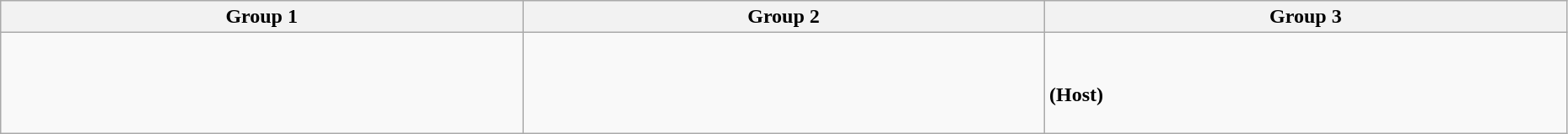<table class="wikitable" width=98%>
<tr>
<th width="15%">Group 1</th>
<th width="15%">Group 2</th>
<th width="15%">Group 3</th>
</tr>
<tr>
<td><br><br><br></td>
<td><br><br><br></td>
<td><br><br> <strong>(Host)</strong><br><br></td>
</tr>
</table>
